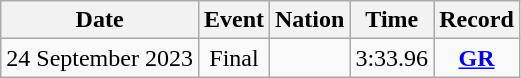<table class=wikitable style=text-align:center>
<tr>
<th>Date</th>
<th>Event</th>
<th>Nation</th>
<th>Time</th>
<th>Record</th>
</tr>
<tr>
<td>24 September 2023</td>
<td>Final</td>
<td align=left></td>
<td>3:33.96</td>
<td><strong><a href='#'>GR</a></strong></td>
</tr>
</table>
